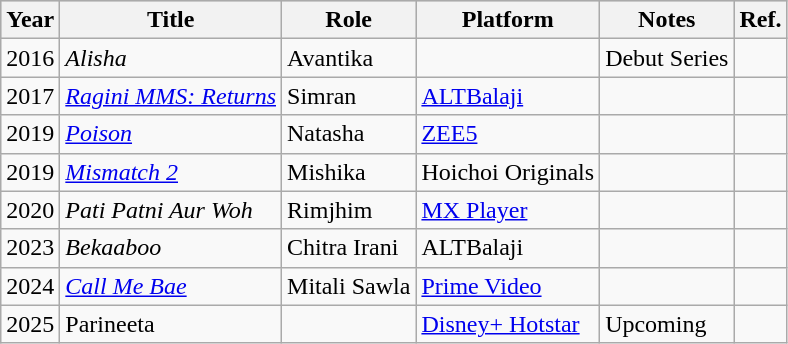<table class="wikitable sortable">
<tr style="background:#ccc;">
<th>Year</th>
<th>Title</th>
<th>Role</th>
<th>Platform</th>
<th>Notes</th>
<th>Ref.</th>
</tr>
<tr>
<td>2016</td>
<td><em>Alisha</em></td>
<td>Avantika</td>
<td></td>
<td>Debut Series</td>
<td></td>
</tr>
<tr>
<td>2017</td>
<td><em><a href='#'>Ragini MMS: Returns</a></em></td>
<td>Simran</td>
<td><a href='#'>ALTBalaji</a></td>
<td></td>
<td></td>
</tr>
<tr>
<td>2019</td>
<td><a href='#'><em>Poison</em></a></td>
<td>Natasha</td>
<td><a href='#'>ZEE5</a></td>
<td></td>
<td><br></td>
</tr>
<tr>
<td>2019</td>
<td><em><a href='#'>Mismatch 2</a></em></td>
<td>Mishika</td>
<td>Hoichoi Originals</td>
<td></td>
<td></td>
</tr>
<tr>
<td>2020</td>
<td><em>Pati Patni Aur Woh</em></td>
<td>Rimjhim</td>
<td><a href='#'>MX Player</a></td>
<td></td>
<td></td>
</tr>
<tr>
<td>2023</td>
<td><em>Bekaaboo</em></td>
<td>Chitra Irani</td>
<td>ALTBalaji</td>
<td></td>
<td></td>
</tr>
<tr>
<td>2024</td>
<td><em><a href='#'>Call Me Bae</a></em></td>
<td>Mitali Sawla</td>
<td><a href='#'>Prime Video</a></td>
<td></td>
<td></td>
</tr>
<tr>
<td>2025</td>
<td>Parineeta</td>
<td></td>
<td><a href='#'>Disney+ Hotstar</a></td>
<td>Upcoming</td>
<td></td>
</tr>
</table>
